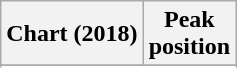<table class="wikitable plainrowheaders">
<tr>
<th scope="col">Chart (2018)</th>
<th scope="col">Peak<br>position</th>
</tr>
<tr>
</tr>
<tr>
</tr>
<tr>
</tr>
<tr>
</tr>
<tr>
</tr>
</table>
